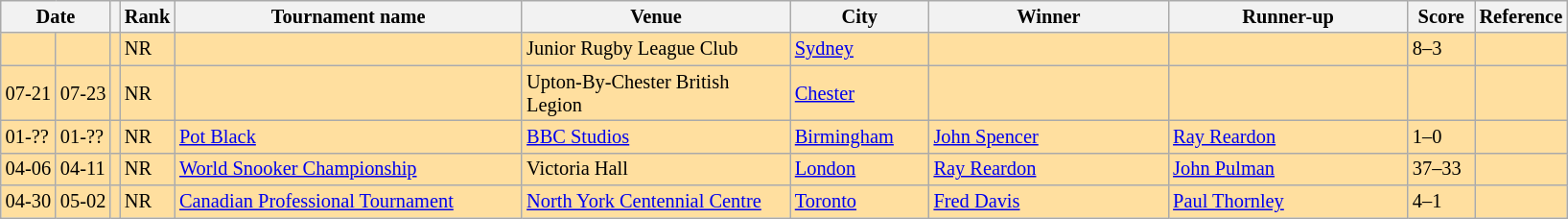<table class="wikitable" style="font-size: 85%">
<tr>
<th colspan="2" width=40 align="center">Date</th>
<th></th>
<th>Rank</th>
<th width=235>Tournament name</th>
<th width=180>Venue</th>
<th width=90>City</th>
<th width=160>Winner</th>
<th width=160>Runner-up</th>
<th width=40>Score</th>
<th width=20>Reference</th>
</tr>
<tr bgcolor="#ffdf9f">
<td></td>
<td></td>
<td></td>
<td>NR</td>
<td></td>
<td>Junior Rugby League Club</td>
<td><a href='#'>Sydney</a></td>
<td></td>
<td></td>
<td>8–3</td>
<td></td>
</tr>
<tr bgcolor="#ffdf9f">
<td>07-21</td>
<td>07-23</td>
<td></td>
<td>NR</td>
<td></td>
<td>Upton-By-Chester British Legion</td>
<td><a href='#'>Chester</a></td>
<td></td>
<td></td>
<td></td>
<td></td>
</tr>
<tr bgcolor="#ffdf9f">
<td>01-??</td>
<td>01-??</td>
<td></td>
<td>NR</td>
<td><a href='#'>Pot Black</a></td>
<td><a href='#'>BBC Studios</a></td>
<td><a href='#'>Birmingham</a></td>
<td> <a href='#'>John Spencer</a></td>
<td> <a href='#'>Ray Reardon</a></td>
<td>1–0</td>
<td></td>
</tr>
<tr bgcolor="#ffdf9f">
<td>04-06</td>
<td>04-11</td>
<td></td>
<td>NR</td>
<td><a href='#'>World Snooker Championship</a></td>
<td>Victoria Hall</td>
<td><a href='#'>London</a></td>
<td> <a href='#'>Ray Reardon</a></td>
<td> <a href='#'>John Pulman</a></td>
<td>37–33</td>
<td></td>
</tr>
<tr bgcolor="#ffdf9f">
<td>04-30</td>
<td>05-02</td>
<td></td>
<td>NR</td>
<td><a href='#'>Canadian Professional Tournament</a></td>
<td><a href='#'>North York Centennial Centre</a></td>
<td><a href='#'>Toronto</a></td>
<td> <a href='#'>Fred Davis</a></td>
<td> <a href='#'>Paul Thornley</a></td>
<td>4–1</td>
<td></td>
</tr>
</table>
